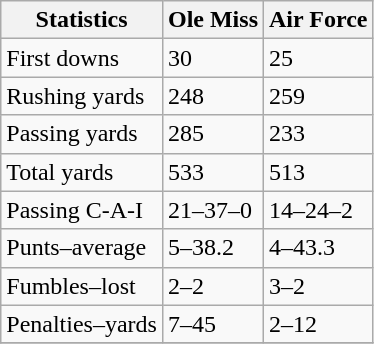<table class="wikitable">
<tr>
<th>Statistics</th>
<th>Ole Miss</th>
<th>Air Force</th>
</tr>
<tr>
<td>First downs</td>
<td>30</td>
<td>25</td>
</tr>
<tr>
<td>Rushing yards</td>
<td>248</td>
<td>259</td>
</tr>
<tr>
<td>Passing yards</td>
<td>285</td>
<td>233</td>
</tr>
<tr>
<td>Total yards</td>
<td>533</td>
<td>513</td>
</tr>
<tr>
<td>Passing C-A-I</td>
<td>21–37–0</td>
<td>14–24–2</td>
</tr>
<tr>
<td>Punts–average</td>
<td>5–38.2</td>
<td>4–43.3</td>
</tr>
<tr>
<td>Fumbles–lost</td>
<td>2–2</td>
<td>3–2</td>
</tr>
<tr>
<td>Penalties–yards</td>
<td>7–45</td>
<td>2–12</td>
</tr>
<tr>
</tr>
</table>
